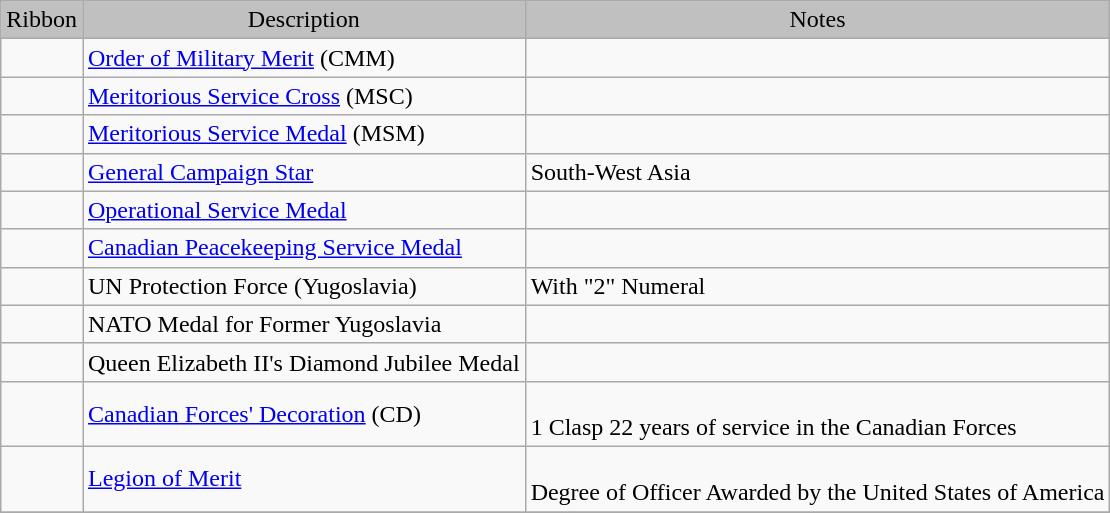<table class="wikitable">
<tr style="background:silver;" align="center">
<td>Ribbon</td>
<td>Description</td>
<td>Notes</td>
</tr>
<tr>
<td></td>
<td><a href='#'>Order of Military Merit</a> (CMM)</td>
<td></td>
</tr>
<tr>
<td></td>
<td><a href='#'>Meritorious Service Cross</a> (MSC)</td>
<td></td>
</tr>
<tr>
<td></td>
<td><a href='#'>Meritorious Service Medal</a> (MSM)</td>
</tr>
<tr>
<td></td>
<td><a href='#'>General Campaign Star</a></td>
<td>South-West Asia</td>
</tr>
<tr>
<td></td>
<td><a href='#'>Operational Service Medal</a></td>
<td></td>
</tr>
<tr>
<td></td>
<td><a href='#'>Canadian Peacekeeping Service Medal</a></td>
<td></td>
</tr>
<tr>
<td></td>
<td>UN Protection Force (Yugoslavia)</td>
<td>With "2" Numeral</td>
</tr>
<tr>
<td></td>
<td>NATO Medal for Former Yugoslavia</td>
<td></td>
</tr>
<tr>
<td></td>
<td>Queen Elizabeth II's Diamond Jubilee Medal</td>
</tr>
<tr>
<td></td>
<td><a href='#'>Canadian Forces' Decoration</a> (CD)</td>
<td><br>1 Clasp
22 years of service in the Canadian Forces</td>
</tr>
<tr>
<td></td>
<td><a href='#'>Legion of Merit</a></td>
<td><br>Degree of Officer
Awarded by the United States of America</td>
</tr>
<tr>
</tr>
</table>
